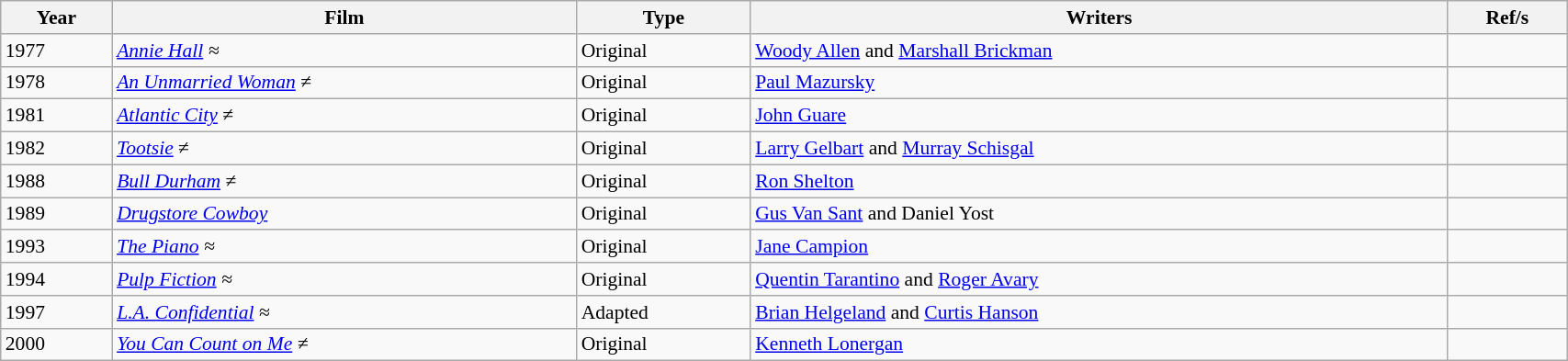<table class="wikitable sortable" style="width:90%; font-size:90%; white-space:nowrap;">
<tr>
<th>Year</th>
<th>Film</th>
<th>Type</th>
<th>Writers</th>
<th>Ref/s</th>
</tr>
<tr>
<td>1977</td>
<td><em><a href='#'>Annie Hall</a></em> <em>≈</em></td>
<td>Original</td>
<td><a href='#'>Woody Allen</a> and <a href='#'>Marshall Brickman</a></td>
<td></td>
</tr>
<tr>
<td>1978</td>
<td><em><a href='#'>An Unmarried Woman</a></em> ≠</td>
<td>Original</td>
<td><a href='#'>Paul Mazursky</a></td>
<td></td>
</tr>
<tr>
<td>1981</td>
<td><em><a href='#'>Atlantic City</a></em> ≠</td>
<td>Original</td>
<td><a href='#'>John Guare</a></td>
<td></td>
</tr>
<tr>
<td>1982</td>
<td><em><a href='#'>Tootsie</a></em> ≠</td>
<td>Original</td>
<td><a href='#'>Larry Gelbart</a> and <a href='#'>Murray Schisgal</a></td>
<td></td>
</tr>
<tr>
<td>1988</td>
<td><em><a href='#'>Bull Durham</a></em> ≠</td>
<td>Original</td>
<td><a href='#'>Ron Shelton</a></td>
<td></td>
</tr>
<tr>
<td>1989</td>
<td><em><a href='#'>Drugstore Cowboy</a></em></td>
<td>Original</td>
<td><a href='#'>Gus Van Sant</a> and Daniel Yost</td>
<td></td>
</tr>
<tr>
<td>1993</td>
<td><em><a href='#'>The Piano</a></em> <em>≈</em></td>
<td>Original</td>
<td><a href='#'>Jane Campion</a></td>
<td></td>
</tr>
<tr>
<td>1994</td>
<td><em><a href='#'>Pulp Fiction</a></em> <em>≈</em></td>
<td>Original</td>
<td><a href='#'>Quentin Tarantino</a> and <a href='#'>Roger Avary</a></td>
<td></td>
</tr>
<tr>
<td>1997</td>
<td><a href='#'><em>L.A. Confidential</em></a> <em>≈</em></td>
<td>Adapted</td>
<td><a href='#'>Brian Helgeland</a> and <a href='#'>Curtis Hanson</a></td>
<td></td>
</tr>
<tr>
<td>2000</td>
<td><em><a href='#'>You Can Count on Me</a> ≠</em></td>
<td>Original</td>
<td><a href='#'>Kenneth Lonergan</a></td>
<td></td>
</tr>
</table>
